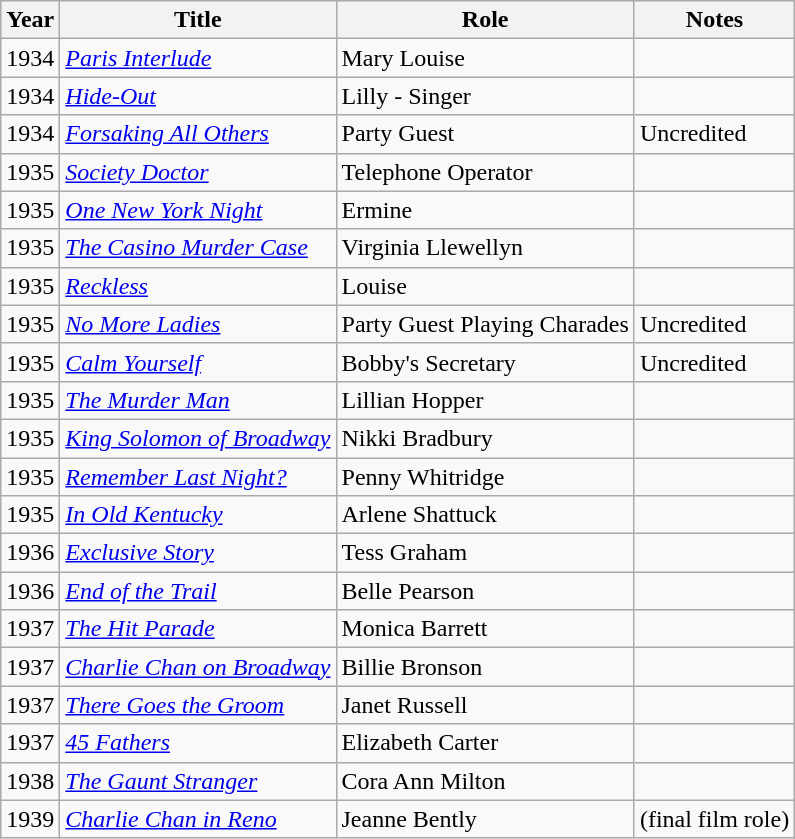<table class="wikitable">
<tr>
<th>Year</th>
<th>Title</th>
<th>Role</th>
<th>Notes</th>
</tr>
<tr>
<td>1934</td>
<td><em><a href='#'>Paris Interlude</a></em></td>
<td>Mary Louise</td>
<td></td>
</tr>
<tr>
<td>1934</td>
<td><em><a href='#'>Hide-Out</a></em></td>
<td>Lilly - Singer</td>
<td></td>
</tr>
<tr>
<td>1934</td>
<td><em><a href='#'>Forsaking All Others</a></em></td>
<td>Party Guest</td>
<td>Uncredited</td>
</tr>
<tr>
<td>1935</td>
<td><em><a href='#'>Society Doctor</a></em></td>
<td>Telephone Operator</td>
<td></td>
</tr>
<tr>
<td>1935</td>
<td><em><a href='#'>One New York Night</a></em></td>
<td>Ermine</td>
<td></td>
</tr>
<tr>
<td>1935</td>
<td><em><a href='#'>The Casino Murder Case</a></em></td>
<td>Virginia Llewellyn</td>
<td></td>
</tr>
<tr>
<td>1935</td>
<td><em><a href='#'>Reckless</a></em></td>
<td>Louise</td>
<td></td>
</tr>
<tr>
<td>1935</td>
<td><em><a href='#'>No More Ladies</a></em></td>
<td>Party Guest Playing Charades</td>
<td>Uncredited</td>
</tr>
<tr>
<td>1935</td>
<td><em><a href='#'>Calm Yourself</a></em></td>
<td>Bobby's Secretary</td>
<td>Uncredited</td>
</tr>
<tr>
<td>1935</td>
<td><em><a href='#'>The Murder Man</a></em></td>
<td>Lillian Hopper</td>
<td></td>
</tr>
<tr>
<td>1935</td>
<td><em><a href='#'>King Solomon of Broadway</a></em></td>
<td>Nikki Bradbury</td>
<td></td>
</tr>
<tr>
<td>1935</td>
<td><em><a href='#'>Remember Last Night?</a></em></td>
<td>Penny Whitridge</td>
<td></td>
</tr>
<tr>
<td>1935</td>
<td><em><a href='#'>In Old Kentucky</a></em></td>
<td>Arlene Shattuck</td>
<td></td>
</tr>
<tr>
<td>1936</td>
<td><em><a href='#'>Exclusive Story</a></em></td>
<td>Tess Graham</td>
<td></td>
</tr>
<tr>
<td>1936</td>
<td><em><a href='#'>End of the Trail</a></em></td>
<td>Belle Pearson</td>
<td></td>
</tr>
<tr>
<td>1937</td>
<td><em><a href='#'>The Hit Parade</a></em></td>
<td>Monica Barrett</td>
<td></td>
</tr>
<tr>
<td>1937</td>
<td><em><a href='#'>Charlie Chan on Broadway</a></em></td>
<td>Billie Bronson</td>
<td></td>
</tr>
<tr>
<td>1937</td>
<td><em><a href='#'>There Goes the Groom</a></em></td>
<td>Janet Russell</td>
<td></td>
</tr>
<tr>
<td>1937</td>
<td><em><a href='#'>45 Fathers</a></em></td>
<td>Elizabeth Carter</td>
<td></td>
</tr>
<tr>
<td>1938</td>
<td><em><a href='#'>The Gaunt Stranger</a></em></td>
<td>Cora Ann Milton</td>
<td></td>
</tr>
<tr>
<td>1939</td>
<td><em><a href='#'>Charlie Chan in Reno</a></em></td>
<td>Jeanne Bently</td>
<td>(final film role)</td>
</tr>
</table>
